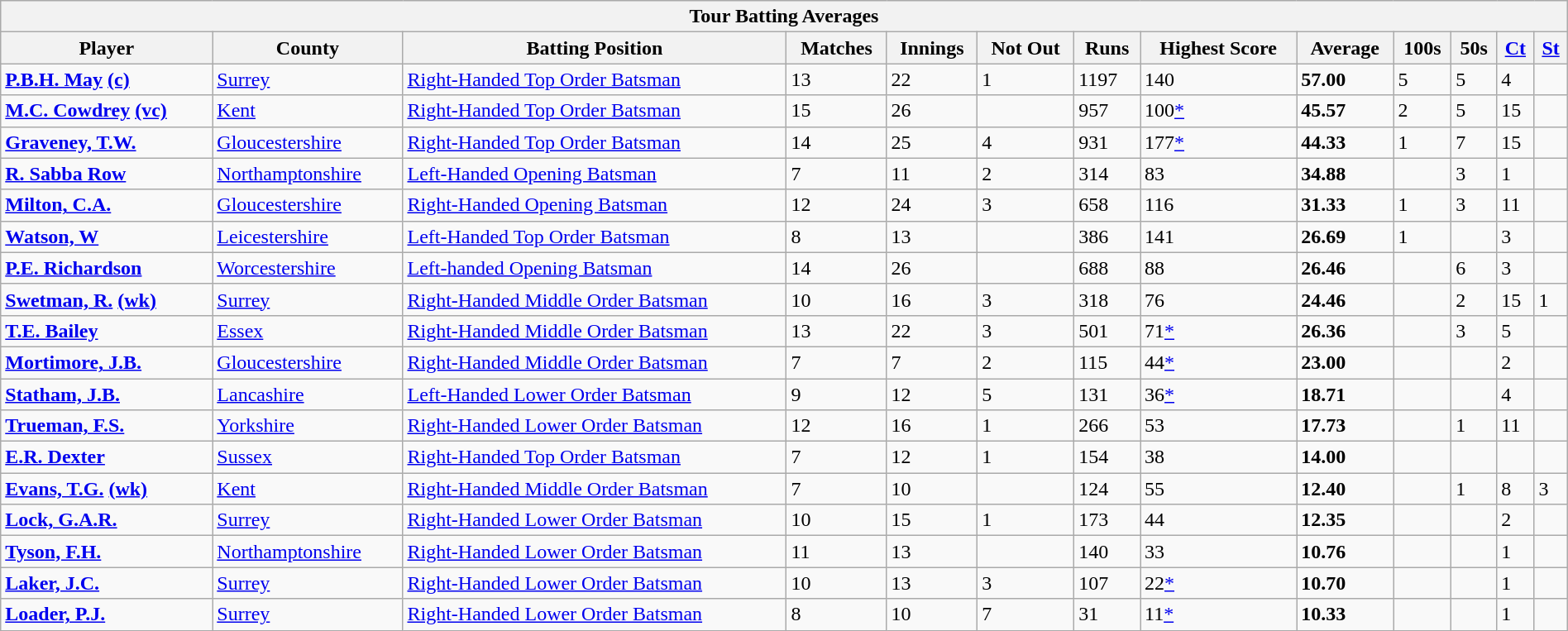<table class="wikitable" style="width:100%;">
<tr>
<th colspan=13>Tour Batting Averages</th>
</tr>
<tr>
<th>Player</th>
<th>County</th>
<th>Batting Position</th>
<th>Matches</th>
<th>Innings</th>
<th>Not Out</th>
<th>Runs</th>
<th>Highest Score</th>
<th>Average</th>
<th>100s</th>
<th>50s</th>
<th><a href='#'>Ct</a></th>
<th><a href='#'>St</a></th>
</tr>
<tr align=left>
<td><strong><a href='#'>P.B.H. May</a> <a href='#'>(c)</a></strong></td>
<td><a href='#'>Surrey</a></td>
<td><a href='#'>Right-Handed Top Order Batsman</a></td>
<td>13</td>
<td>22</td>
<td>1</td>
<td>1197</td>
<td>140</td>
<td><strong>57.00</strong></td>
<td>5</td>
<td>5</td>
<td>4</td>
<td></td>
</tr>
<tr align=left>
<td><strong><a href='#'>M.C. Cowdrey</a> <a href='#'>(vc)</a></strong></td>
<td><a href='#'>Kent</a></td>
<td><a href='#'>Right-Handed Top Order Batsman</a></td>
<td>15</td>
<td>26</td>
<td></td>
<td>957</td>
<td>100<a href='#'>*</a></td>
<td><strong>45.57</strong></td>
<td>2</td>
<td>5</td>
<td>15</td>
<td></td>
</tr>
<tr align=left>
<td><strong><a href='#'>Graveney, T.W.</a></strong></td>
<td><a href='#'>Gloucestershire</a></td>
<td><a href='#'>Right-Handed Top Order Batsman</a></td>
<td>14</td>
<td>25</td>
<td>4</td>
<td>931</td>
<td>177<a href='#'>*</a></td>
<td><strong>44.33</strong></td>
<td>1</td>
<td>7</td>
<td>15</td>
<td></td>
</tr>
<tr align=left>
<td><strong><a href='#'>R. Sabba Row</a></strong></td>
<td><a href='#'>Northamptonshire</a></td>
<td><a href='#'>Left-Handed Opening Batsman</a></td>
<td>7</td>
<td>11</td>
<td>2</td>
<td>314</td>
<td>83</td>
<td><strong>34.88</strong></td>
<td></td>
<td>3</td>
<td>1</td>
<td></td>
</tr>
<tr align=left>
<td><strong><a href='#'>Milton, C.A.</a></strong></td>
<td><a href='#'>Gloucestershire</a></td>
<td><a href='#'>Right-Handed Opening Batsman</a></td>
<td>12</td>
<td>24</td>
<td>3</td>
<td>658</td>
<td>116</td>
<td><strong>31.33</strong></td>
<td>1</td>
<td>3</td>
<td>11</td>
<td></td>
</tr>
<tr align=left>
<td><strong><a href='#'>Watson, W</a></strong></td>
<td><a href='#'>Leicestershire</a></td>
<td><a href='#'>Left-Handed Top Order Batsman</a></td>
<td>8</td>
<td>13</td>
<td></td>
<td>386</td>
<td>141</td>
<td><strong>26.69</strong></td>
<td>1</td>
<td></td>
<td>3</td>
<td></td>
</tr>
<tr align=left>
<td><strong><a href='#'>P.E. Richardson</a></strong></td>
<td><a href='#'>Worcestershire</a></td>
<td><a href='#'>Left-handed Opening Batsman</a></td>
<td>14</td>
<td>26</td>
<td></td>
<td>688</td>
<td>88</td>
<td><strong>26.46</strong></td>
<td></td>
<td>6</td>
<td>3</td>
<td></td>
</tr>
<tr align=left>
<td><strong><a href='#'>Swetman, R.</a> <a href='#'>(wk)</a></strong></td>
<td><a href='#'>Surrey</a></td>
<td><a href='#'>Right-Handed Middle Order Batsman</a></td>
<td>10</td>
<td>16</td>
<td>3</td>
<td>318</td>
<td>76</td>
<td><strong>24.46</strong></td>
<td></td>
<td>2</td>
<td>15</td>
<td>1</td>
</tr>
<tr align=left>
<td><strong><a href='#'>T.E. Bailey</a></strong></td>
<td><a href='#'>Essex</a></td>
<td><a href='#'>Right-Handed Middle Order Batsman</a></td>
<td>13</td>
<td>22</td>
<td>3</td>
<td>501</td>
<td>71<a href='#'>*</a></td>
<td><strong>26.36</strong></td>
<td></td>
<td>3</td>
<td>5</td>
<td></td>
</tr>
<tr align=left>
<td><strong><a href='#'>Mortimore, J.B.</a></strong></td>
<td><a href='#'>Gloucestershire</a></td>
<td><a href='#'>Right-Handed Middle Order Batsman</a></td>
<td>7</td>
<td>7</td>
<td>2</td>
<td>115</td>
<td>44<a href='#'>*</a></td>
<td><strong>23.00</strong></td>
<td></td>
<td></td>
<td>2</td>
<td></td>
</tr>
<tr align=left>
<td><strong><a href='#'>Statham, J.B.</a></strong></td>
<td><a href='#'>Lancashire</a></td>
<td><a href='#'>Left-Handed Lower Order Batsman</a></td>
<td>9</td>
<td>12</td>
<td>5</td>
<td>131</td>
<td>36<a href='#'>*</a></td>
<td><strong>18.71</strong></td>
<td></td>
<td></td>
<td>4</td>
<td></td>
</tr>
<tr align=left>
<td><strong><a href='#'>Trueman, F.S.</a></strong></td>
<td><a href='#'>Yorkshire</a></td>
<td><a href='#'>Right-Handed Lower Order Batsman</a></td>
<td>12</td>
<td>16</td>
<td>1</td>
<td>266</td>
<td>53</td>
<td><strong>17.73</strong></td>
<td></td>
<td>1</td>
<td>11</td>
<td></td>
</tr>
<tr align=left>
<td><strong><a href='#'>E.R. Dexter</a></strong></td>
<td><a href='#'>Sussex</a></td>
<td><a href='#'>Right-Handed Top Order Batsman</a></td>
<td>7</td>
<td>12</td>
<td>1</td>
<td>154</td>
<td>38</td>
<td><strong>14.00</strong></td>
<td></td>
<td></td>
<td></td>
<td></td>
</tr>
<tr align=left>
<td><strong><a href='#'>Evans, T.G.</a> <a href='#'>(wk)</a></strong></td>
<td><a href='#'>Kent</a></td>
<td><a href='#'>Right-Handed Middle Order Batsman</a></td>
<td>7</td>
<td>10</td>
<td></td>
<td>124</td>
<td>55</td>
<td><strong>12.40</strong></td>
<td></td>
<td>1</td>
<td>8</td>
<td>3</td>
</tr>
<tr align=left>
<td><strong><a href='#'>Lock, G.A.R.</a></strong></td>
<td><a href='#'>Surrey</a></td>
<td><a href='#'>Right-Handed Lower Order Batsman</a></td>
<td>10</td>
<td>15</td>
<td>1</td>
<td>173</td>
<td>44</td>
<td><strong>12.35</strong></td>
<td></td>
<td></td>
<td>2</td>
<td></td>
</tr>
<tr align=left>
<td><strong><a href='#'>Tyson, F.H.</a></strong></td>
<td><a href='#'>Northamptonshire</a></td>
<td><a href='#'>Right-Handed Lower Order Batsman</a></td>
<td>11</td>
<td>13</td>
<td></td>
<td>140</td>
<td>33</td>
<td><strong>10.76</strong></td>
<td></td>
<td></td>
<td>1</td>
<td></td>
</tr>
<tr align=left>
<td><strong><a href='#'>Laker, J.C.</a></strong></td>
<td><a href='#'>Surrey</a></td>
<td><a href='#'>Right-Handed Lower Order Batsman</a></td>
<td>10</td>
<td>13</td>
<td>3</td>
<td>107</td>
<td>22<a href='#'>*</a></td>
<td><strong>10.70</strong></td>
<td></td>
<td></td>
<td>1</td>
<td></td>
</tr>
<tr align=left>
<td><strong><a href='#'>Loader, P.J.</a></strong></td>
<td><a href='#'>Surrey</a></td>
<td><a href='#'>Right-Handed Lower Order Batsman</a></td>
<td>8</td>
<td>10</td>
<td>7</td>
<td>31</td>
<td>11<a href='#'>*</a></td>
<td><strong>10.33</strong></td>
<td></td>
<td></td>
<td>1</td>
<td></td>
</tr>
</table>
